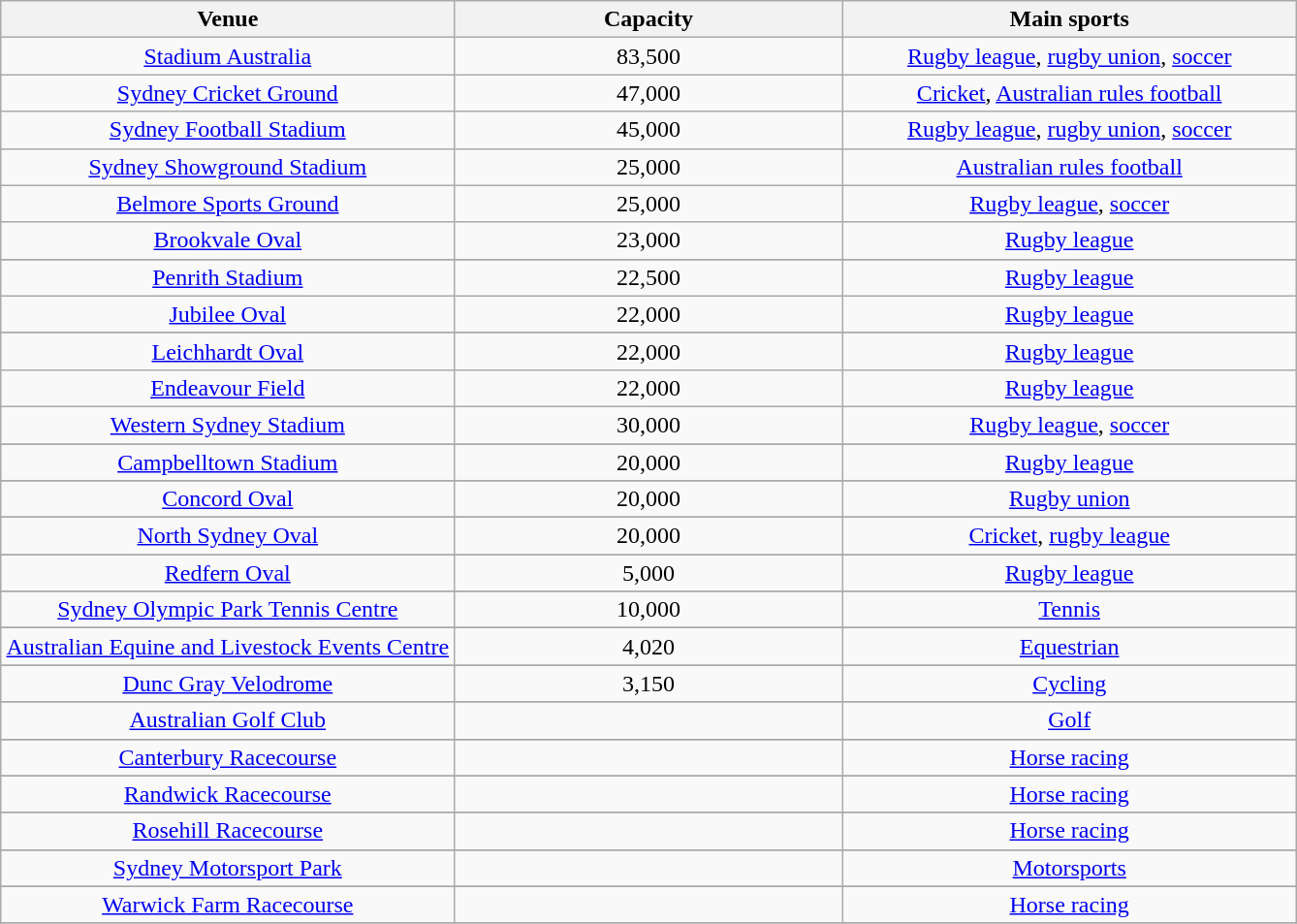<table class="wikitable"  style="width:auto; margin:auto;">
<tr>
<th>Venue</th>
<th>Capacity</th>
<th>Main sports</th>
</tr>
<tr style="text-align:center;">
<td style="width:35%; "><a href='#'>Stadium Australia</a></td>
<td style="width:30%; ">83,500</td>
<td style="width:35%; "><a href='#'>Rugby league</a>, <a href='#'>rugby union</a>, <a href='#'>soccer</a></td>
</tr>
<tr>
<td style="width:35%; text-align:center;"><a href='#'>Sydney Cricket Ground</a></td>
<td style="width:30%; text-align:center;">47,000</td>
<td style="width:35%; text-align:center;"><a href='#'>Cricket</a>, <a href='#'>Australian rules football</a></td>
</tr>
<tr style="text-align:center;">
<td style="width:35%; "><a href='#'>Sydney Football Stadium</a></td>
<td style="width:30%; ">45,000</td>
<td style="width:35%; "><a href='#'>Rugby league</a>, <a href='#'>rugby union</a>, <a href='#'>soccer</a></td>
</tr>
<tr>
<td style="width:35%; text-align:center;"><a href='#'>Sydney Showground Stadium</a></td>
<td style="width:30%; text-align:center;">25,000</td>
<td style="width:35%; text-align:center;"><a href='#'>Australian rules football</a></td>
</tr>
<tr style="text-align:center;">
<td style="width:35%; "><a href='#'>Belmore Sports Ground</a></td>
<td style="width:30%; ">25,000</td>
<td style="width:35%; "><a href='#'>Rugby league</a>, <a href='#'>soccer</a></td>
</tr>
<tr style="text-align:center;">
<td style="width:35%; "><a href='#'>Brookvale Oval</a></td>
<td style="width:30%; ">23,000</td>
<td style="width:35%; "><a href='#'>Rugby league</a></td>
</tr>
<tr>
</tr>
<tr>
</tr>
<tr style="text-align:center;">
<td style="width:35%; text-align:center;"><a href='#'>Penrith Stadium</a></td>
<td style="width:30%; text-align:center;">22,500</td>
<td style="width:35%; text-align:center;"><a href='#'>Rugby league</a></td>
</tr>
<tr style="text-align:center;">
<td style="width:35%; "><a href='#'>Jubilee Oval</a></td>
<td style="width:30%; ">22,000</td>
<td style="width:35%; "><a href='#'>Rugby league</a></td>
</tr>
<tr>
</tr>
<tr style="text-align:center;">
<td style="width:35%; "><a href='#'>Leichhardt Oval</a></td>
<td style="width:30%; ">22,000</td>
<td style="width:35%; "><a href='#'>Rugby league</a></td>
</tr>
<tr style="text-align:center;">
<td style="width:35%; "><a href='#'>Endeavour Field</a></td>
<td style="width:30%; ">22,000</td>
<td style="width:35%; "><a href='#'>Rugby league</a></td>
</tr>
<tr style="text-align:center;">
<td style="width:35%; "><a href='#'>Western Sydney Stadium</a></td>
<td style="width:30%; ">30,000</td>
<td style="width:35%; "><a href='#'>Rugby league</a>, <a href='#'>soccer</a></td>
</tr>
<tr>
</tr>
<tr style="text-align:center;">
<td style="width:35%; "><a href='#'>Campbelltown Stadium</a></td>
<td style="width:30%; ">20,000</td>
<td style="width:35%; "><a href='#'>Rugby league</a></td>
</tr>
<tr>
</tr>
<tr style="text-align:center;">
<td style="width:35%; "><a href='#'>Concord Oval</a></td>
<td style="width:30%; ">20,000</td>
<td style="width:35%; "><a href='#'>Rugby union</a></td>
</tr>
<tr>
</tr>
<tr style="text-align:center;">
<td style="width:35%; "><a href='#'>North Sydney Oval</a></td>
<td style="width:30%; ">20,000</td>
<td style="width:35%; "><a href='#'>Cricket</a>, <a href='#'>rugby league</a></td>
</tr>
<tr>
</tr>
<tr style="text-align:center;">
<td style="width:35%; "><a href='#'>Redfern Oval</a></td>
<td style="width:30%; ">5,000</td>
<td style="width:35%; "><a href='#'>Rugby league</a></td>
</tr>
<tr>
</tr>
<tr style="text-align:center;">
<td style="width:35%; "><a href='#'>Sydney Olympic Park Tennis Centre</a></td>
<td style="width:30%; ">10,000</td>
<td style="width:35%; "><a href='#'>Tennis</a></td>
</tr>
<tr>
</tr>
<tr style="text-align:center;">
<td style="width:35%; "><a href='#'>Australian Equine and Livestock Events Centre</a></td>
<td style="width:30%; ">4,020</td>
<td style="width:35%; "><a href='#'>Equestrian</a></td>
</tr>
<tr>
</tr>
<tr style="text-align:center;">
<td style="width:35%; "><a href='#'>Dunc Gray Velodrome</a></td>
<td style="width:30%; ">3,150</td>
<td style="width:35%; "><a href='#'>Cycling</a></td>
</tr>
<tr>
</tr>
<tr style="text-align:center;">
<td style="width:35%; "><a href='#'>Australian Golf Club</a></td>
<td style="width:30%; "></td>
<td style="width:35%; "><a href='#'>Golf</a></td>
</tr>
<tr>
</tr>
<tr style="text-align:center;">
<td style="width:35%; "><a href='#'>Canterbury Racecourse</a></td>
<td style="width:30%; "></td>
<td style="width:35%; "><a href='#'>Horse racing</a></td>
</tr>
<tr>
</tr>
<tr style="text-align:center;">
<td style="width:35%; "><a href='#'>Randwick Racecourse</a></td>
<td style="width:30%; "></td>
<td style="width:35%; "><a href='#'>Horse racing</a></td>
</tr>
<tr>
</tr>
<tr style="text-align:center;">
<td style="width:35%; "><a href='#'>Rosehill Racecourse</a></td>
<td style="width:30%; "></td>
<td style="width:35%; "><a href='#'>Horse racing</a></td>
</tr>
<tr>
</tr>
<tr style="text-align:center;">
<td style="width:35%; "><a href='#'>Sydney Motorsport Park</a></td>
<td style="width:30%; "></td>
<td style="width:35%; "><a href='#'>Motorsports</a></td>
</tr>
<tr>
</tr>
<tr style="text-align:center;">
<td style="width:35%; "><a href='#'>Warwick Farm Racecourse</a></td>
<td style="width:30%; "></td>
<td style="width:35%; "><a href='#'>Horse racing</a></td>
</tr>
<tr>
</tr>
</table>
